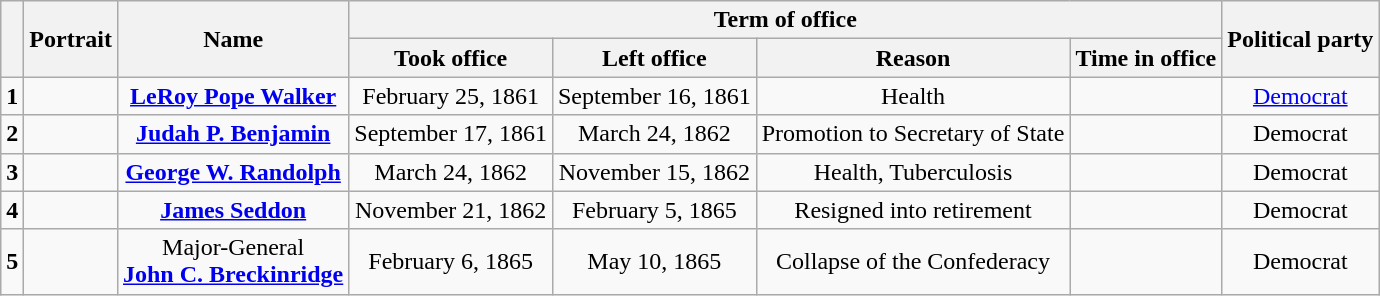<table class="wikitable" style="text-align:center">
<tr>
<th rowspan=2></th>
<th rowspan=2>Portrait</th>
<th rowspan=2>Name<br></th>
<th colspan="4">Term of office</th>
<th rowspan=2>Political party</th>
</tr>
<tr>
<th>Took office</th>
<th>Left office</th>
<th>Reason</th>
<th>Time in office</th>
</tr>
<tr>
<td><strong>1</strong></td>
<td></td>
<td><strong><a href='#'>LeRoy Pope Walker</a></strong><br></td>
<td>February 25, 1861</td>
<td>September 16, 1861</td>
<td>Health</td>
<td></td>
<td><a href='#'>Democrat</a></td>
</tr>
<tr>
<td><strong>2</strong></td>
<td></td>
<td><strong><a href='#'>Judah P. Benjamin</a></strong><br></td>
<td>September 17, 1861</td>
<td>March 24, 1862</td>
<td>Promotion to Secretary of State</td>
<td></td>
<td>Democrat</td>
</tr>
<tr>
<td><strong>3</strong></td>
<td></td>
<td><strong><a href='#'>George W. Randolph</a></strong><br></td>
<td>March 24, 1862</td>
<td>November 15, 1862</td>
<td>Health, Tuberculosis</td>
<td></td>
<td>Democrat</td>
</tr>
<tr>
<td><strong>4</strong></td>
<td></td>
<td><strong><a href='#'>James Seddon</a></strong><br></td>
<td>November 21, 1862</td>
<td>February 5, 1865</td>
<td>Resigned into retirement</td>
<td></td>
<td>Democrat</td>
</tr>
<tr>
<td><strong>5</strong></td>
<td> </td>
<td>Major-General <br><strong><a href='#'>John C. Breckinridge</a></strong><br></td>
<td>February 6, 1865</td>
<td>May 10, 1865</td>
<td>Collapse of the Confederacy</td>
<td></td>
<td>Democrat</td>
</tr>
</table>
